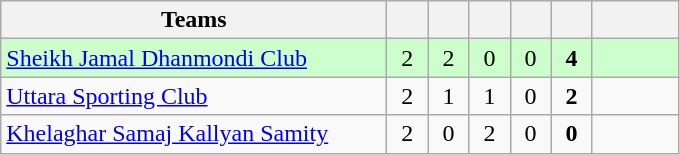<table class="wikitable" style="text-align:center">
<tr>
<th style="width:250px">Teams</th>
<th width="20"></th>
<th width="20"></th>
<th width="20"></th>
<th width="20"></th>
<th width="20"></th>
<th width="50"></th>
</tr>
<tr style="background:#cfc">
<td style="text-align:left;"><a href='#'>Sheikh Jamal Dhanmondi Club</a></td>
<td>2</td>
<td>2</td>
<td>0</td>
<td>0</td>
<td><strong>4</strong></td>
<td></td>
</tr>
<tr>
<td style="text-align:left;"><a href='#'>Uttara Sporting Club</a></td>
<td>2</td>
<td>1</td>
<td>1</td>
<td>0</td>
<td><strong>2</strong></td>
<td></td>
</tr>
<tr>
<td style="text-align:left;"><a href='#'>Khelaghar Samaj Kallyan Samity</a></td>
<td>2</td>
<td>0</td>
<td>2</td>
<td>0</td>
<td><strong>0</strong></td>
<td></td>
</tr>
</table>
